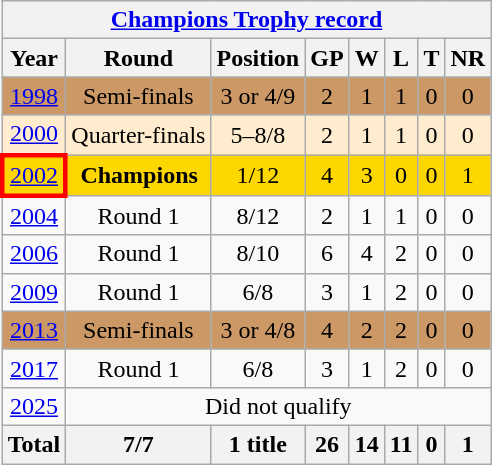<table class="wikitable" style="text-align: center;">
<tr>
<th colspan=9><a href='#'>Champions Trophy record</a></th>
</tr>
<tr>
<th>Year</th>
<th>Round</th>
<th>Position</th>
<th>GP</th>
<th>W</th>
<th>L</th>
<th>T</th>
<th>NR</th>
</tr>
<tr bgcolor=#cc9966>
<td> <a href='#'>1998</a></td>
<td>Semi-finals</td>
<td>3 or 4/9</td>
<td>2</td>
<td>1</td>
<td>1</td>
<td>0</td>
<td>0</td>
</tr>
<tr bgcolor=#ffebcd>
<td> <a href='#'>2000</a></td>
<td>Quarter-finals</td>
<td>5–8/8</td>
<td>2</td>
<td>1</td>
<td>1</td>
<td>0</td>
<td>0</td>
</tr>
<tr bgcolor=gold>
<td style="border: 3px solid red"><a href='#'>2002</a></td>
<td><strong>Champions</strong></td>
<td>1/12</td>
<td>4</td>
<td>3</td>
<td>0</td>
<td>0</td>
<td>1</td>
</tr>
<tr>
<td> <a href='#'>2004</a></td>
<td>Round 1</td>
<td>8/12</td>
<td>2</td>
<td>1</td>
<td>1</td>
<td>0</td>
<td>0</td>
</tr>
<tr>
<td> <a href='#'>2006</a></td>
<td>Round 1</td>
<td>8/10</td>
<td>6</td>
<td>4</td>
<td>2</td>
<td>0</td>
<td>0</td>
</tr>
<tr>
<td> <a href='#'>2009</a></td>
<td>Round 1</td>
<td>6/8</td>
<td>3</td>
<td>1</td>
<td>2</td>
<td>0</td>
<td>0</td>
</tr>
<tr bgcolor=#cc9966>
<td>  <a href='#'>2013</a></td>
<td>Semi-finals</td>
<td>3 or 4/8</td>
<td>4</td>
<td>2</td>
<td>2</td>
<td>0</td>
<td>0</td>
</tr>
<tr>
<td>  <a href='#'>2017</a></td>
<td>Round 1</td>
<td>6/8</td>
<td>3</td>
<td>1</td>
<td>2</td>
<td>0</td>
<td>0</td>
</tr>
<tr>
<td>  <a href='#'>2025</a></td>
<td colspan=8>Did not qualify</td>
</tr>
<tr>
<th><strong>Total</strong></th>
<th>7/7</th>
<th>1 title</th>
<th>26</th>
<th>14</th>
<th>11</th>
<th>0</th>
<th>1</th>
</tr>
</table>
